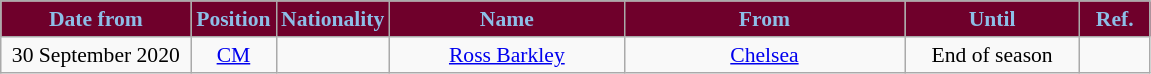<table class="wikitable"  style="text-align:center; font-size:90%; ">
<tr>
<th style="background:#6F002B; color:#8DBEE7; width:120px;">Date from</th>
<th style="background:#6F002B; color:#8DBEE7; width:50px;">Position</th>
<th style="background:#6F002B; color:#8DBEE7; width:50px;">Nationality</th>
<th style="background:#6F002B; color:#8DBEE7; width:150px;">Name</th>
<th style="background:#6F002B; color:#8DBEE7; width:180px;">From</th>
<th style="background:#6F002B; color:#8DBEE7; width:110px;">Until</th>
<th style="background:#6F002B; color:#8DBEE7; width:40px;">Ref.</th>
</tr>
<tr>
<td>30 September 2020</td>
<td><a href='#'>CM</a></td>
<td></td>
<td><a href='#'>Ross Barkley</a></td>
<td> <a href='#'>Chelsea</a></td>
<td>End of season</td>
<td></td>
</tr>
</table>
